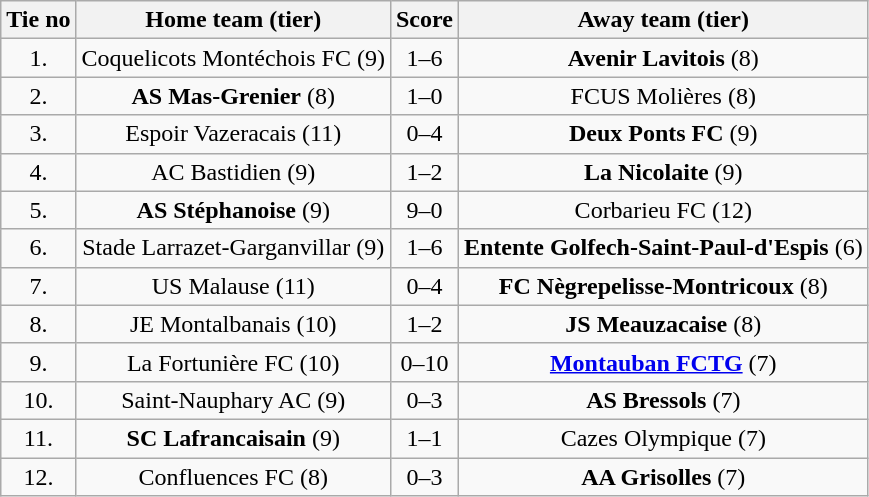<table class="wikitable" style="text-align: center">
<tr>
<th>Tie no</th>
<th>Home team (tier)</th>
<th>Score</th>
<th>Away team (tier)</th>
</tr>
<tr>
<td>1.</td>
<td>Coquelicots Montéchois FC (9)</td>
<td>1–6</td>
<td><strong>Avenir Lavitois</strong> (8)</td>
</tr>
<tr>
<td>2.</td>
<td><strong>AS Mas-Grenier</strong> (8)</td>
<td>1–0</td>
<td>FCUS Molières (8)</td>
</tr>
<tr>
<td>3.</td>
<td>Espoir Vazeracais (11)</td>
<td>0–4</td>
<td><strong>Deux Ponts FC</strong> (9)</td>
</tr>
<tr>
<td>4.</td>
<td>AC Bastidien (9)</td>
<td>1–2</td>
<td><strong>La Nicolaite</strong> (9)</td>
</tr>
<tr>
<td>5.</td>
<td><strong>AS Stéphanoise</strong> (9)</td>
<td>9–0</td>
<td>Corbarieu FC (12)</td>
</tr>
<tr>
<td>6.</td>
<td>Stade Larrazet-Garganvillar (9)</td>
<td>1–6</td>
<td><strong>Entente Golfech-Saint-Paul-d'Espis</strong> (6)</td>
</tr>
<tr>
<td>7.</td>
<td>US Malause (11)</td>
<td>0–4</td>
<td><strong>FC Nègrepelisse-Montricoux</strong> (8)</td>
</tr>
<tr>
<td>8.</td>
<td>JE Montalbanais (10)</td>
<td>1–2</td>
<td><strong>JS Meauzacaise</strong> (8)</td>
</tr>
<tr>
<td>9.</td>
<td>La Fortunière FC (10)</td>
<td>0–10</td>
<td><strong><a href='#'>Montauban FCTG</a></strong> (7)</td>
</tr>
<tr>
<td>10.</td>
<td>Saint-Nauphary AC (9)</td>
<td>0–3</td>
<td><strong>AS Bressols</strong> (7)</td>
</tr>
<tr>
<td>11.</td>
<td><strong>SC Lafrancaisain</strong> (9)</td>
<td>1–1 </td>
<td>Cazes Olympique (7)</td>
</tr>
<tr>
<td>12.</td>
<td>Confluences FC (8)</td>
<td>0–3</td>
<td><strong>AA Grisolles</strong> (7)</td>
</tr>
</table>
